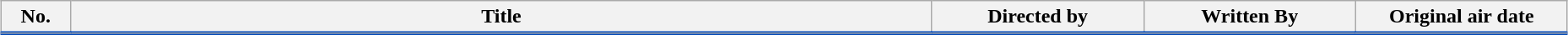<table class="plainrowheaders wikitable" style="width:98%; margin:auto; background:#FFF;">
<tr style="border-bottom: 3px solid #0048BA;">
<th style="width:3em;">No.</th>
<th>Title</th>
<th style="width:10em;">Directed by</th>
<th style="width:10em;">Written By</th>
<th style="width:10em;">Original air date</th>
</tr>
<tr>
</tr>
</table>
